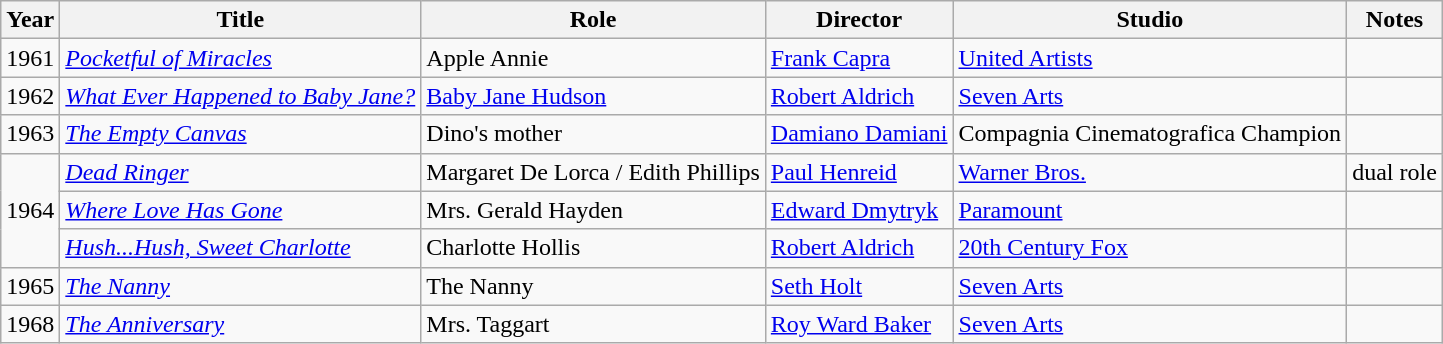<table class="wikitable sortable">
<tr>
<th>Year</th>
<th>Title</th>
<th>Role</th>
<th>Director</th>
<th>Studio</th>
<th class="unsortable">Notes</th>
</tr>
<tr>
<td>1961</td>
<td><em><a href='#'>Pocketful of Miracles</a></em></td>
<td>Apple Annie</td>
<td><a href='#'>Frank Capra</a></td>
<td><a href='#'>United Artists</a></td>
<td></td>
</tr>
<tr>
<td>1962</td>
<td><em><a href='#'>What Ever Happened to Baby Jane?</a></em></td>
<td><a href='#'>Baby Jane Hudson</a></td>
<td><a href='#'>Robert Aldrich</a></td>
<td><a href='#'>Seven Arts</a></td>
<td></td>
</tr>
<tr>
<td>1963</td>
<td data-sort-value="Empty Canvas, The"><em><a href='#'>The Empty Canvas</a></em></td>
<td>Dino's mother</td>
<td><a href='#'>Damiano Damiani</a></td>
<td>Compagnia Cinematografica Champion</td>
<td></td>
</tr>
<tr>
<td rowspan="3">1964</td>
<td><em><a href='#'>Dead Ringer</a></em></td>
<td>Margaret De Lorca / Edith Phillips</td>
<td><a href='#'>Paul Henreid</a></td>
<td><a href='#'>Warner Bros.</a></td>
<td>dual role</td>
</tr>
<tr>
<td><em><a href='#'>Where Love Has Gone</a></em></td>
<td>Mrs. Gerald Hayden</td>
<td><a href='#'>Edward Dmytryk</a></td>
<td><a href='#'>Paramount</a></td>
<td></td>
</tr>
<tr>
<td><em><a href='#'>Hush...Hush, Sweet Charlotte</a></em></td>
<td>Charlotte Hollis</td>
<td><a href='#'>Robert Aldrich</a></td>
<td><a href='#'>20th Century Fox</a></td>
<td></td>
</tr>
<tr>
<td>1965</td>
<td data-sort-value="Nanny, The"><em><a href='#'>The Nanny</a></em></td>
<td>The Nanny</td>
<td><a href='#'>Seth Holt</a></td>
<td><a href='#'>Seven Arts</a></td>
<td></td>
</tr>
<tr>
<td>1968</td>
<td data-sort-value="Anniversary, The"><em><a href='#'>The Anniversary</a></em></td>
<td>Mrs. Taggart</td>
<td><a href='#'>Roy Ward Baker</a></td>
<td><a href='#'>Seven Arts</a></td>
<td></td>
</tr>
</table>
